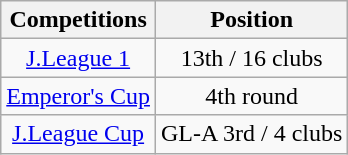<table class="wikitable" style="text-align:center;">
<tr>
<th>Competitions</th>
<th>Position</th>
</tr>
<tr>
<td><a href='#'>J.League 1</a></td>
<td>13th / 16 clubs</td>
</tr>
<tr>
<td><a href='#'>Emperor's Cup</a></td>
<td>4th round</td>
</tr>
<tr>
<td><a href='#'>J.League Cup</a></td>
<td>GL-A 3rd / 4 clubs</td>
</tr>
</table>
